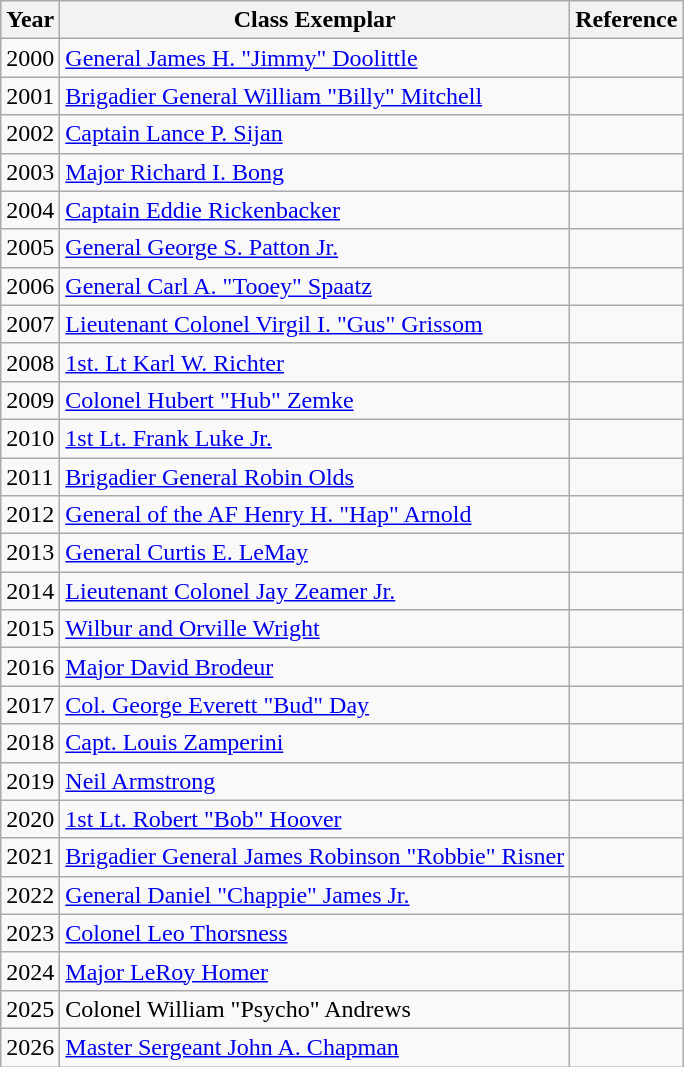<table class="wikitable">
<tr>
<th>Year</th>
<th>Class Exemplar</th>
<th>Reference</th>
</tr>
<tr>
<td>2000</td>
<td><a href='#'>General James H. "Jimmy" Doolittle</a></td>
<td></td>
</tr>
<tr>
<td>2001</td>
<td><a href='#'>Brigadier General William "Billy" Mitchell</a></td>
<td></td>
</tr>
<tr>
<td>2002</td>
<td><a href='#'>Captain Lance P. Sijan</a></td>
<td></td>
</tr>
<tr>
<td>2003</td>
<td><a href='#'>Major Richard I. Bong</a></td>
<td></td>
</tr>
<tr>
<td>2004</td>
<td><a href='#'>Captain Eddie Rickenbacker</a></td>
<td></td>
</tr>
<tr>
<td>2005</td>
<td><a href='#'>General George S. Patton Jr.</a></td>
<td></td>
</tr>
<tr>
<td>2006</td>
<td><a href='#'>General Carl A. "Tooey" Spaatz</a></td>
<td></td>
</tr>
<tr>
<td>2007</td>
<td><a href='#'>Lieutenant Colonel Virgil I. "Gus" Grissom</a></td>
<td></td>
</tr>
<tr>
<td>2008</td>
<td><a href='#'>1st. Lt Karl W. Richter</a></td>
<td></td>
</tr>
<tr>
<td>2009</td>
<td><a href='#'>Colonel Hubert "Hub" Zemke</a></td>
<td></td>
</tr>
<tr>
<td>2010</td>
<td><a href='#'>1st Lt. Frank Luke Jr.</a></td>
<td></td>
</tr>
<tr>
<td>2011</td>
<td><a href='#'>Brigadier General Robin Olds</a></td>
<td></td>
</tr>
<tr>
<td>2012</td>
<td><a href='#'>General of the AF Henry H. "Hap" Arnold</a></td>
<td></td>
</tr>
<tr>
<td>2013</td>
<td><a href='#'>General Curtis E. LeMay</a></td>
<td></td>
</tr>
<tr>
<td>2014</td>
<td><a href='#'>Lieutenant Colonel Jay Zeamer Jr.</a></td>
<td></td>
</tr>
<tr>
<td>2015</td>
<td><a href='#'>Wilbur and Orville Wright</a></td>
<td></td>
</tr>
<tr>
<td>2016</td>
<td><a href='#'>Major David Brodeur</a></td>
<td></td>
</tr>
<tr>
<td>2017</td>
<td><a href='#'>Col. George Everett "Bud" Day</a></td>
<td></td>
</tr>
<tr>
<td>2018</td>
<td><a href='#'>Capt. Louis Zamperini</a></td>
<td></td>
</tr>
<tr>
<td>2019</td>
<td><a href='#'>Neil Armstrong</a></td>
<td></td>
</tr>
<tr>
<td>2020</td>
<td><a href='#'>1st Lt. Robert "Bob" Hoover</a></td>
<td></td>
</tr>
<tr>
<td>2021</td>
<td><a href='#'>Brigadier General James Robinson "Robbie" Risner</a></td>
<td></td>
</tr>
<tr>
<td>2022</td>
<td><a href='#'>General Daniel "Chappie" James Jr.</a></td>
<td></td>
</tr>
<tr>
<td>2023</td>
<td><a href='#'>Colonel Leo Thorsness</a></td>
<td></td>
</tr>
<tr>
<td>2024</td>
<td><a href='#'>Major LeRoy Homer</a></td>
<td></td>
</tr>
<tr>
<td>2025</td>
<td>Colonel William "Psycho" Andrews</td>
<td></td>
</tr>
<tr>
<td>2026</td>
<td><a href='#'>Master Sergeant John A. Chapman</a></td>
<td></td>
</tr>
</table>
